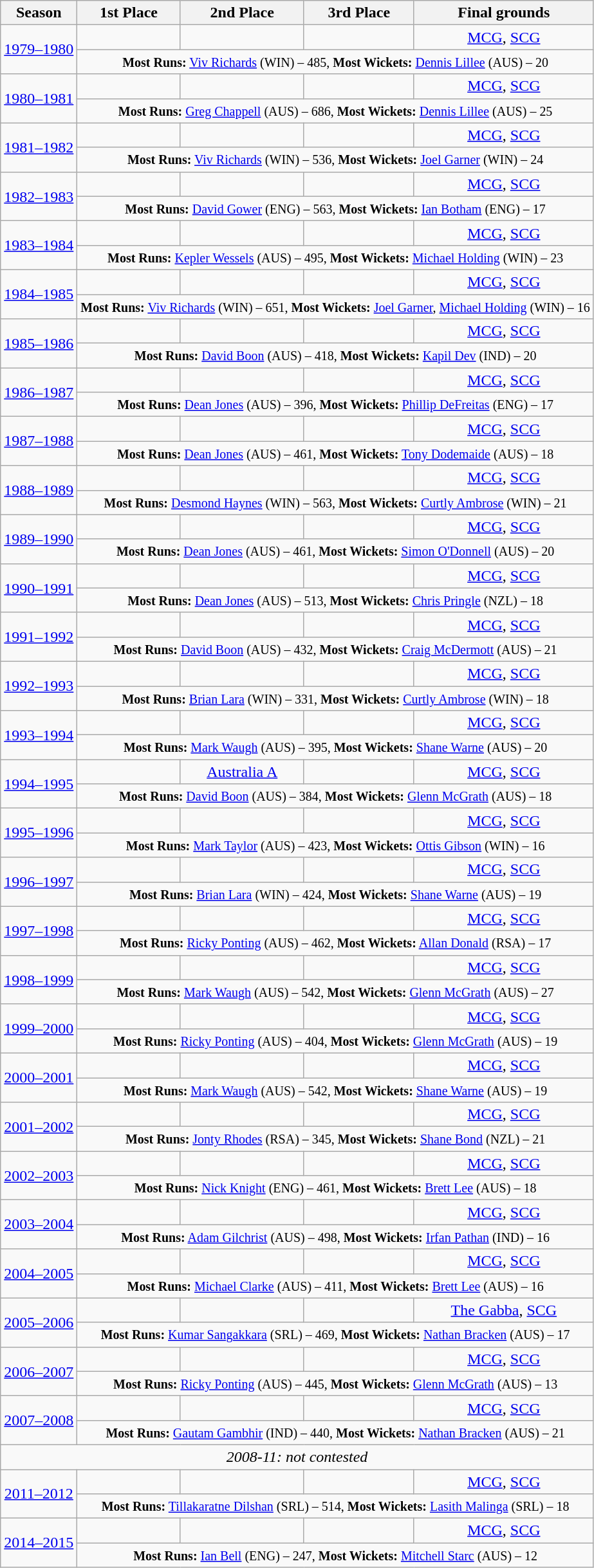<table class="wikitable" style="text-align: center">
<tr>
<th>Season</th>
<th>1st Place</th>
<th>2nd Place</th>
<th>3rd Place</th>
<th>Final grounds</th>
</tr>
<tr>
<td rowspan="2"><a href='#'>1979–1980</a></td>
<td></td>
<td></td>
<td></td>
<td><a href='#'>MCG</a>, <a href='#'>SCG</a></td>
</tr>
<tr>
<td colspan="4"><small><strong>Most Runs:</strong> <a href='#'>Viv Richards</a> (WIN) – 485, <strong>Most Wickets:</strong> <a href='#'>Dennis Lillee</a> (AUS) – 20</small></td>
</tr>
<tr>
<td rowspan="2"><a href='#'>1980–1981</a></td>
<td></td>
<td></td>
<td></td>
<td><a href='#'>MCG</a>, <a href='#'>SCG</a></td>
</tr>
<tr>
<td colspan="4"><small><strong>Most Runs:</strong> <a href='#'>Greg Chappell</a> (AUS) – 686, <strong>Most Wickets:</strong> <a href='#'>Dennis Lillee</a> (AUS) – 25</small></td>
</tr>
<tr>
<td rowspan="2"><a href='#'>1981–1982</a></td>
<td></td>
<td></td>
<td></td>
<td><a href='#'>MCG</a>, <a href='#'>SCG</a></td>
</tr>
<tr>
<td colspan="4"><small><strong>Most Runs:</strong> <a href='#'>Viv Richards</a> (WIN) – 536, <strong>Most Wickets:</strong> <a href='#'>Joel Garner</a> (WIN) – 24</small></td>
</tr>
<tr>
<td rowspan="2"><a href='#'>1982–1983</a></td>
<td></td>
<td></td>
<td></td>
<td><a href='#'>MCG</a>, <a href='#'>SCG</a></td>
</tr>
<tr>
<td colspan="4"><small><strong>Most Runs:</strong> <a href='#'>David Gower</a> (ENG) – 563, <strong>Most Wickets:</strong> <a href='#'>Ian Botham</a> (ENG) – 17</small></td>
</tr>
<tr>
<td rowspan="2"><a href='#'>1983–1984</a></td>
<td></td>
<td></td>
<td></td>
<td><a href='#'>MCG</a>, <a href='#'>SCG</a></td>
</tr>
<tr>
<td colspan="4"><small><strong>Most Runs:</strong> <a href='#'>Kepler Wessels</a> (AUS) – 495, <strong>Most Wickets:</strong> <a href='#'>Michael Holding</a> (WIN) – 23</small></td>
</tr>
<tr>
<td rowspan="2"><a href='#'>1984–1985</a></td>
<td></td>
<td></td>
<td></td>
<td><a href='#'>MCG</a>, <a href='#'>SCG</a></td>
</tr>
<tr>
<td colspan="4"><small><strong>Most Runs:</strong> <a href='#'>Viv Richards</a> (WIN) – 651, <strong>Most Wickets:</strong> <a href='#'>Joel Garner</a>, <a href='#'>Michael Holding</a> (WIN) – 16</small></td>
</tr>
<tr>
<td rowspan="2"><a href='#'>1985–1986</a></td>
<td></td>
<td></td>
<td></td>
<td><a href='#'>MCG</a>, <a href='#'>SCG</a></td>
</tr>
<tr>
<td colspan="4"><small><strong>Most Runs:</strong> <a href='#'>David Boon</a> (AUS) – 418, <strong>Most Wickets:</strong> <a href='#'>Kapil Dev</a> (IND) – 20</small></td>
</tr>
<tr>
<td rowspan="2"><a href='#'>1986–1987</a></td>
<td></td>
<td></td>
<td></td>
<td><a href='#'>MCG</a>, <a href='#'>SCG</a></td>
</tr>
<tr>
<td colspan="4"><small><strong>Most Runs:</strong> <a href='#'>Dean Jones</a> (AUS) – 396, <strong>Most Wickets:</strong> <a href='#'>Phillip DeFreitas</a> (ENG) – 17</small></td>
</tr>
<tr>
<td rowspan="2"><a href='#'>1987–1988</a></td>
<td></td>
<td></td>
<td></td>
<td><a href='#'>MCG</a>, <a href='#'>SCG</a></td>
</tr>
<tr>
<td colspan="4"><small><strong>Most Runs:</strong> <a href='#'>Dean Jones</a> (AUS) – 461, <strong>Most Wickets:</strong> <a href='#'>Tony Dodemaide</a> (AUS) – 18</small></td>
</tr>
<tr>
<td rowspan="2"><a href='#'>1988–1989</a></td>
<td></td>
<td></td>
<td></td>
<td><a href='#'>MCG</a>, <a href='#'>SCG</a></td>
</tr>
<tr>
<td colspan="4"><small><strong>Most Runs:</strong> <a href='#'>Desmond Haynes</a> (WIN) – 563, <strong>Most Wickets:</strong> <a href='#'>Curtly Ambrose</a> (WIN) – 21</small></td>
</tr>
<tr>
<td rowspan="2"><a href='#'>1989–1990</a></td>
<td></td>
<td></td>
<td></td>
<td><a href='#'>MCG</a>, <a href='#'>SCG</a></td>
</tr>
<tr>
<td colspan="4"><small><strong>Most Runs:</strong> <a href='#'>Dean Jones</a> (AUS) – 461, <strong>Most Wickets:</strong> <a href='#'>Simon O'Donnell</a> (AUS) – 20</small></td>
</tr>
<tr>
<td rowspan="2"><a href='#'>1990–1991</a></td>
<td></td>
<td></td>
<td></td>
<td><a href='#'>MCG</a>, <a href='#'>SCG</a></td>
</tr>
<tr>
<td colspan="4"><small><strong>Most Runs:</strong> <a href='#'>Dean Jones</a> (AUS) – 513, <strong>Most Wickets:</strong> <a href='#'>Chris Pringle</a> (NZL) – 18</small></td>
</tr>
<tr>
<td rowspan="2"><a href='#'>1991–1992</a></td>
<td></td>
<td></td>
<td></td>
<td><a href='#'>MCG</a>, <a href='#'>SCG</a></td>
</tr>
<tr>
<td colspan="4"><small><strong>Most Runs:</strong> <a href='#'>David Boon</a> (AUS) – 432, <strong>Most Wickets:</strong> <a href='#'>Craig McDermott</a> (AUS) – 21</small></td>
</tr>
<tr>
<td rowspan="2"><a href='#'>1992–1993</a></td>
<td></td>
<td></td>
<td></td>
<td><a href='#'>MCG</a>, <a href='#'>SCG</a></td>
</tr>
<tr>
<td colspan="4"><small><strong>Most Runs:</strong> <a href='#'>Brian Lara</a> (WIN) – 331, <strong>Most Wickets:</strong> <a href='#'>Curtly Ambrose</a> (WIN) – 18</small></td>
</tr>
<tr>
<td rowspan="2"><a href='#'>1993–1994</a></td>
<td></td>
<td></td>
<td></td>
<td><a href='#'>MCG</a>, <a href='#'>SCG</a></td>
</tr>
<tr>
<td colspan="4"><small><strong>Most Runs:</strong> <a href='#'>Mark Waugh</a> (AUS) – 395, <strong>Most Wickets:</strong> <a href='#'>Shane Warne</a> (AUS) – 20</small></td>
</tr>
<tr>
<td rowspan="2"><a href='#'>1994–1995</a></td>
<td></td>
<td> <a href='#'>Australia A</a></td>
<td> </td>
<td><a href='#'>MCG</a>, <a href='#'>SCG</a></td>
</tr>
<tr>
<td colspan="4"><small><strong>Most Runs:</strong> <a href='#'>David Boon</a> (AUS) – 384, <strong>Most Wickets:</strong> <a href='#'>Glenn McGrath</a> (AUS) – 18</small></td>
</tr>
<tr>
<td rowspan="2"><a href='#'>1995–1996</a></td>
<td></td>
<td></td>
<td></td>
<td><a href='#'>MCG</a>, <a href='#'>SCG</a></td>
</tr>
<tr>
<td colspan="4"><small><strong>Most Runs:</strong> <a href='#'>Mark Taylor</a> (AUS) – 423, <strong>Most Wickets:</strong> <a href='#'>Ottis Gibson</a> (WIN) – 16 </small></td>
</tr>
<tr>
<td rowspan="2"><a href='#'>1996–1997</a></td>
<td></td>
<td></td>
<td></td>
<td><a href='#'>MCG</a>, <a href='#'>SCG</a></td>
</tr>
<tr>
<td colspan="4"><small><strong>Most Runs:</strong> <a href='#'>Brian Lara</a> (WIN) – 424, <strong>Most Wickets:</strong> <a href='#'>Shane Warne</a> (AUS) – 19</small></td>
</tr>
<tr>
<td rowspan="2"><a href='#'>1997–1998</a></td>
<td></td>
<td></td>
<td></td>
<td><a href='#'>MCG</a>, <a href='#'>SCG</a></td>
</tr>
<tr>
<td colspan="4"><small><strong>Most Runs:</strong> <a href='#'>Ricky Ponting</a> (AUS) – 462, <strong>Most Wickets:</strong> <a href='#'>Allan Donald</a> (RSA) – 17</small></td>
</tr>
<tr>
<td rowspan="2"><a href='#'>1998–1999</a></td>
<td></td>
<td></td>
<td></td>
<td><a href='#'>MCG</a>, <a href='#'>SCG</a></td>
</tr>
<tr>
<td colspan="4"><small><strong>Most Runs:</strong> <a href='#'>Mark Waugh</a> (AUS) – 542, <strong>Most Wickets:</strong> <a href='#'>Glenn McGrath</a> (AUS) – 27</small></td>
</tr>
<tr>
<td rowspan="2"><a href='#'>1999–2000</a></td>
<td></td>
<td></td>
<td></td>
<td><a href='#'>MCG</a>, <a href='#'>SCG</a></td>
</tr>
<tr>
<td colspan="4"><small><strong>Most Runs:</strong> <a href='#'>Ricky Ponting</a> (AUS) – 404, <strong>Most Wickets:</strong> <a href='#'>Glenn McGrath</a> (AUS) – 19</small></td>
</tr>
<tr>
<td rowspan="2"><a href='#'>2000–2001</a></td>
<td></td>
<td></td>
<td></td>
<td><a href='#'>MCG</a>, <a href='#'>SCG</a></td>
</tr>
<tr>
<td colspan="4"><small><strong>Most Runs:</strong> <a href='#'>Mark Waugh</a> (AUS) – 542, <strong>Most Wickets:</strong> <a href='#'>Shane Warne</a> (AUS) – 19</small></td>
</tr>
<tr>
<td rowspan="2"><a href='#'>2001–2002</a></td>
<td></td>
<td></td>
<td></td>
<td><a href='#'>MCG</a>, <a href='#'>SCG</a></td>
</tr>
<tr>
<td colspan="4"><small><strong>Most Runs:</strong> <a href='#'>Jonty Rhodes</a> (RSA) – 345, <strong>Most Wickets:</strong> <a href='#'>Shane Bond</a> (NZL) – 21</small></td>
</tr>
<tr>
<td rowspan="2"><a href='#'>2002–2003</a></td>
<td></td>
<td></td>
<td></td>
<td><a href='#'>MCG</a>, <a href='#'>SCG</a></td>
</tr>
<tr>
<td colspan="4"><small><strong>Most Runs:</strong> <a href='#'>Nick Knight</a> (ENG) – 461, <strong>Most Wickets:</strong> <a href='#'>Brett Lee</a> (AUS) – 18</small></td>
</tr>
<tr>
<td rowspan="2"><a href='#'>2003–2004</a></td>
<td></td>
<td></td>
<td></td>
<td><a href='#'>MCG</a>, <a href='#'>SCG</a></td>
</tr>
<tr>
<td colspan="4"><small><strong>Most Runs:</strong> <a href='#'>Adam Gilchrist</a> (AUS) – 498, <strong>Most Wickets:</strong> <a href='#'>Irfan Pathan</a> (IND) – 16</small></td>
</tr>
<tr>
<td rowspan="2"><a href='#'>2004–2005</a></td>
<td></td>
<td></td>
<td></td>
<td><a href='#'>MCG</a>, <a href='#'>SCG</a></td>
</tr>
<tr>
<td colspan="4"><small><strong>Most Runs:</strong> <a href='#'>Michael Clarke</a> (AUS) – 411, <strong>Most Wickets:</strong> <a href='#'>Brett Lee</a> (AUS) – 16</small></td>
</tr>
<tr>
<td rowspan="2"><a href='#'>2005–2006</a></td>
<td></td>
<td></td>
<td></td>
<td><a href='#'>The Gabba</a>, <a href='#'>SCG</a></td>
</tr>
<tr>
<td colspan="4"><small><strong>Most Runs:</strong> <a href='#'>Kumar Sangakkara</a> (SRL) – 469, <strong>Most Wickets:</strong> <a href='#'>Nathan Bracken</a> (AUS) – 17</small></td>
</tr>
<tr>
<td rowspan="2"><a href='#'>2006–2007</a></td>
<td></td>
<td></td>
<td></td>
<td><a href='#'>MCG</a>, <a href='#'>SCG</a></td>
</tr>
<tr>
<td colspan="4"><small><strong>Most Runs:</strong> <a href='#'>Ricky Ponting</a> (AUS) – 445, <strong>Most Wickets:</strong> <a href='#'>Glenn McGrath</a> (AUS) – 13</small></td>
</tr>
<tr>
<td rowspan="2"><a href='#'>2007–2008</a></td>
<td></td>
<td></td>
<td></td>
<td><a href='#'>MCG</a>, <a href='#'>SCG</a></td>
</tr>
<tr>
<td colspan="4"><small><strong>Most Runs:</strong> <a href='#'>Gautam Gambhir</a> (IND) – 440, <strong>Most Wickets:</strong> <a href='#'>Nathan Bracken</a> (AUS) – 21</small></td>
</tr>
<tr>
<td colspan=5><em>2008-11: not contested</em></td>
</tr>
<tr>
<td rowspan="2"><a href='#'>2011–2012</a></td>
<td></td>
<td></td>
<td></td>
<td><a href='#'>MCG</a>, <a href='#'>SCG</a></td>
</tr>
<tr>
<td colspan="4"><small><strong>Most Runs:</strong> <a href='#'>Tillakaratne Dilshan</a> (SRL) – 514, <strong>Most Wickets:</strong> <a href='#'>Lasith Malinga</a> (SRL) – 18</small></td>
</tr>
<tr>
<td rowspan="2"><a href='#'>2014–2015</a></td>
<td></td>
<td></td>
<td></td>
<td><a href='#'>MCG</a>, <a href='#'>SCG</a></td>
</tr>
<tr>
<td colspan="4"><small><strong>Most Runs:</strong> <a href='#'>Ian Bell</a> (ENG) – 247, <strong>Most Wickets:</strong> <a href='#'>Mitchell Starc</a> (AUS) – 12</small></td>
</tr>
</table>
